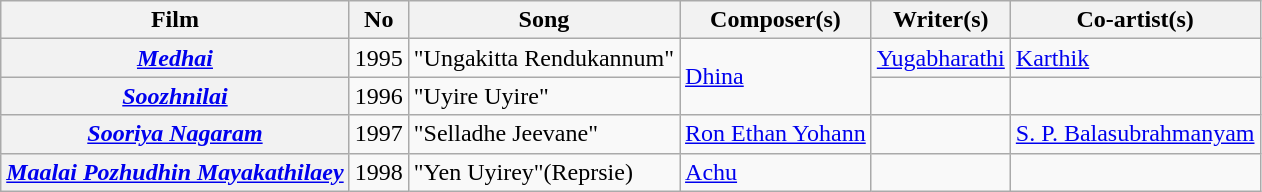<table class="wikitable">
<tr>
<th>Film</th>
<th><strong>No</strong></th>
<th>Song</th>
<th>Composer(s)</th>
<th>Writer(s)</th>
<th>Co-artist(s)</th>
</tr>
<tr>
<th><em><a href='#'>Medhai</a></em></th>
<td>1995</td>
<td>"Ungakitta Rendukannum"</td>
<td rowspan="2"><a href='#'>Dhina</a></td>
<td><a href='#'>Yugabharathi</a></td>
<td><a href='#'>Karthik</a></td>
</tr>
<tr>
<th><em><a href='#'>Soozhnilai</a></em></th>
<td>1996</td>
<td>"Uyire Uyire"</td>
<td></td>
<td></td>
</tr>
<tr>
<th><em><a href='#'>Sooriya Nagaram</a></em></th>
<td>1997</td>
<td>"Selladhe Jeevane"</td>
<td><a href='#'>Ron Ethan Yohann</a></td>
<td></td>
<td><a href='#'>S. P. Balasubrahmanyam</a></td>
</tr>
<tr>
<th><em><a href='#'>Maalai Pozhudhin Mayakathilaey</a></em></th>
<td>1998</td>
<td>"Yen Uyirey"(Reprsie)</td>
<td><a href='#'>Achu</a></td>
<td></td>
<td></td>
</tr>
</table>
